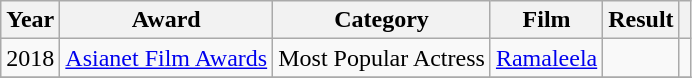<table class="wikitable sortable">
<tr>
<th>Year</th>
<th>Award</th>
<th>Category</th>
<th>Film</th>
<th class="unsortable">Result</th>
<th class="unsortable"></th>
</tr>
<tr>
<td>2018</td>
<td><a href='#'>Asianet Film Awards</a></td>
<td>Most Popular Actress</td>
<td><a href='#'>Ramaleela</a></td>
<td></td>
<td></td>
</tr>
<tr>
</tr>
</table>
